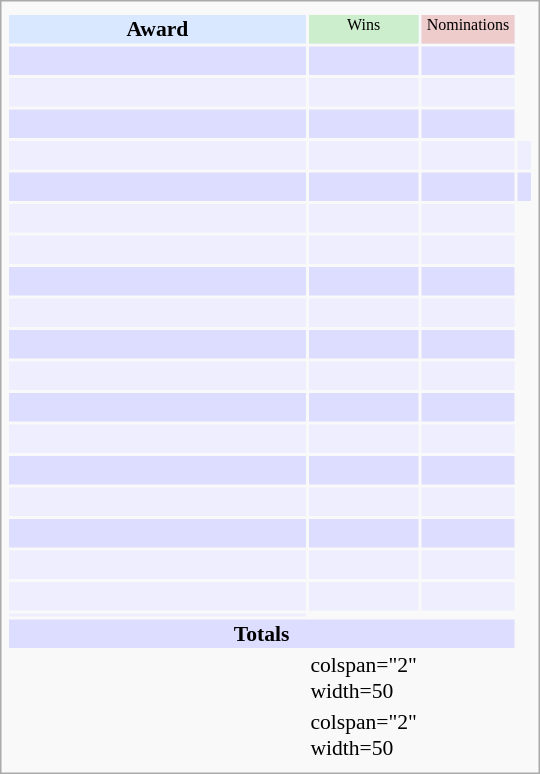<table class="infobox" style="width: 25em; text-align: left; font-size: 90%; vertical-align: middle;">
<tr>
<td colspan="3" style="text-align:center;"></td>
</tr>
<tr bgcolor=#D9E8FF style="text-align:center;">
<th style="vertical-align: middle;">Award</th>
<td style="background:#cceecc; font-size:8pt;" width="60px">Wins</td>
<td style="background:#eecccc; font-size:8pt;" width="60px">Nominations</td>
</tr>
<tr bgcolor=#ddddff>
<td align="center"><br></td>
<td></td>
<td></td>
</tr>
<tr bgcolor=#eeeeff>
<td align="center"><br></td>
<td></td>
<td></td>
</tr>
<tr bgcolor=#ddddff>
<td align="center"><br></td>
<td></td>
<td></td>
</tr>
<tr bgcolor=#eeeeff>
<td align="center"><br></td>
<td></td>
<td></td>
<td align="center"></td>
</tr>
<tr bgcolor=#ddddff>
<td align="center"><br></td>
<td></td>
<td></td>
<td align="center"></td>
</tr>
<tr bgcolor=#eeeeff>
<td align="center"><br></td>
<td></td>
<td></td>
</tr>
<tr bgcolor=#eeeeff>
<td align="center"><br></td>
<td></td>
<td></td>
</tr>
<tr bgcolor=#ddddff>
<td align="center"><br></td>
<td></td>
<td></td>
</tr>
<tr bgcolor=#eeeeff>
<td align="center"><br></td>
<td></td>
<td></td>
</tr>
<tr bgcolor=#ddddff>
<td align="center"><br></td>
<td></td>
<td></td>
</tr>
<tr bgcolor=#eeeeff>
<td align="center"><br></td>
<td></td>
<td></td>
</tr>
<tr bgcolor=#ddddff>
<td align="center"><br></td>
<td></td>
<td></td>
</tr>
<tr bgcolor=#eeeeff>
<td align="center"><br></td>
<td></td>
<td></td>
</tr>
<tr bgcolor=#ddddff>
<td align="center"><br></td>
<td></td>
<td></td>
</tr>
<tr bgcolor=#eeeeff>
<td align="center"><br></td>
<td></td>
<td></td>
</tr>
<tr bgcolor=#ddddff>
<td align="center"><br></td>
<td></td>
<td></td>
</tr>
<tr bgcolor=#eeeeff>
<td align="center"><br></td>
<td></td>
<td></td>
</tr>
<tr bgcolor=#eeeeff>
<td align="center"><br></td>
<td></td>
<td></td>
</tr>
<tr bgcolor=#eeeeff>
<td align="center"></td>
</tr>
<tr bgcolor=#ddddff>
<td colspan="3" style="text-align:center;"><strong>Totals</strong></td>
</tr>
<tr>
<td></td>
<td>colspan="2" width=50 </td>
</tr>
<tr>
<td></td>
<td>colspan="2" width=50 </td>
</tr>
<tr>
</tr>
</table>
